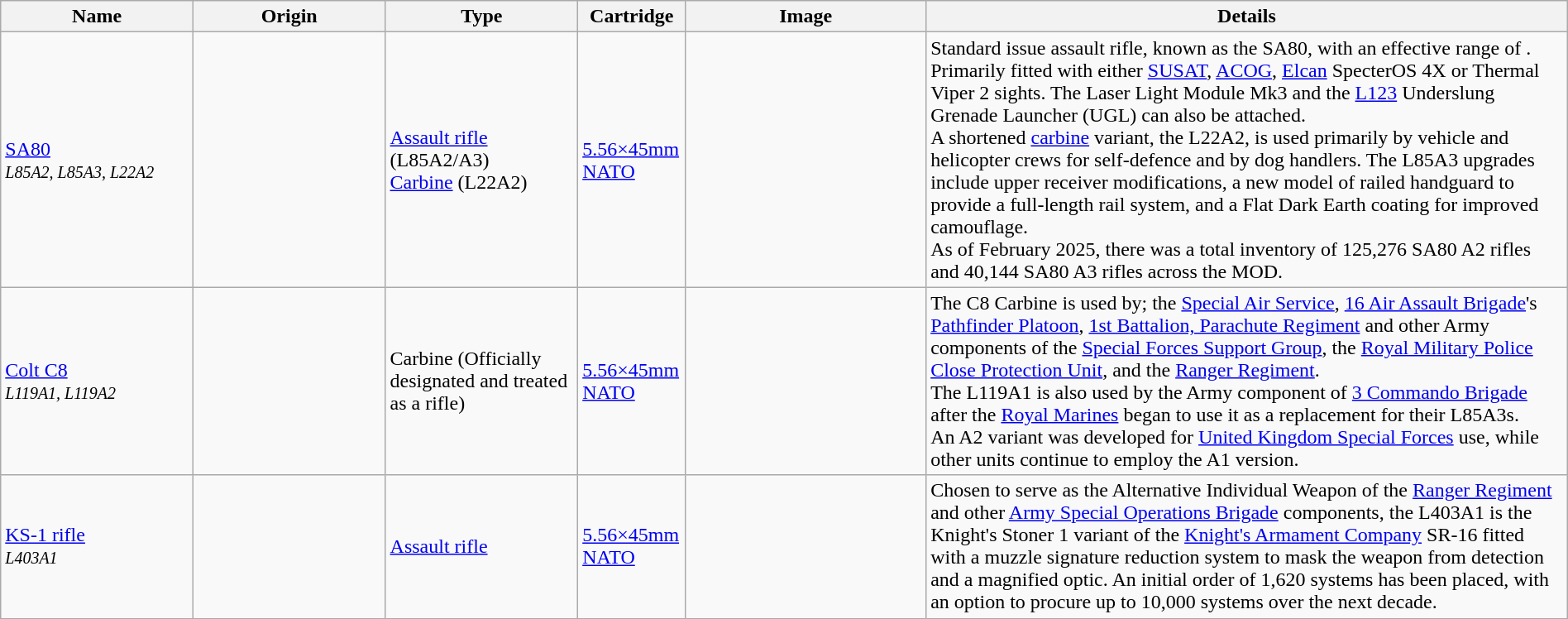<table class="wikitable" style="margin:auto; width:100%;">
<tr>
<th style="text-align: center; width:12%;">Name</th>
<th style="text-align: center; width:12%;">Origin</th>
<th style="text-align: center; width:12%;">Type</th>
<th style="text-align: center; width:5%;">Cartridge</th>
<th style="text-align: center; width:15%;">Image</th>
<th style="text-align: center; width:40%;">Details</th>
</tr>
<tr>
<td><a href='#'>SA80</a><br><em><small>L85A2, L85A3, L22A2</small></em></td>
<td></td>
<td><a href='#'>Assault rifle</a> (L85A2/A3)<br><a href='#'>Carbine</a> (L22A2)</td>
<td><a href='#'>5.56×45mm NATO</a></td>
<td></td>
<td>Standard issue assault rifle, known as the SA80, with an effective range of . Primarily fitted with either <a href='#'>SUSAT</a>, <a href='#'>ACOG</a>, <a href='#'>Elcan</a> SpecterOS 4X or Thermal Viper 2 sights. The Laser Light Module Mk3 and the <a href='#'>L123</a> Underslung Grenade Launcher (UGL) can also be attached.<br>A shortened <a href='#'>carbine</a> variant, the L22A2, is used primarily by vehicle and helicopter crews for self-defence and by dog handlers. The L85A3 upgrades include upper receiver modifications, a new model of railed handguard to provide a full-length rail system, and a Flat Dark Earth coating for improved camouflage.<br>As of February 2025, there was a total inventory of 125,276 SA80 A2 rifles and 40,144 SA80 A3 rifles across the MOD.</td>
</tr>
<tr>
<td><a href='#'>Colt C8</a><br><em><small>L119A1, L119A2</small></em></td>
<td></td>
<td>Carbine (Officially designated and treated as a rifle)</td>
<td><a href='#'>5.56×45mm NATO</a></td>
<td></td>
<td>The C8 Carbine is used by; the <a href='#'>Special Air Service</a>, <a href='#'>16 Air Assault Brigade</a>'s <a href='#'>Pathfinder Platoon</a>, <a href='#'>1st Battalion, Parachute Regiment</a> and other Army components of the <a href='#'>Special Forces Support Group</a>, the <a href='#'>Royal Military Police Close Protection Unit</a>, and the <a href='#'>Ranger Regiment</a>.<br>The L119A1 is also used by the Army component of <a href='#'>3 Commando Brigade</a> after the <a href='#'>Royal Marines</a> began to use it as a replacement for their L85A3s.<br>An A2 variant was developed for <a href='#'>United Kingdom Special Forces</a> use, while other units continue to employ the A1 version.</td>
</tr>
<tr>
<td><a href='#'>KS-1 rifle</a><br><em><small>L403A1</small></em></td>
<td></td>
<td><a href='#'>Assault rifle</a></td>
<td><a href='#'>5.56×45mm NATO</a></td>
<td></td>
<td>Chosen to serve as the Alternative Individual Weapon of the <a href='#'>Ranger Regiment</a> and other <a href='#'>Army Special Operations Brigade</a> components, the L403A1 is the Knight's Stoner 1 variant of the <a href='#'>Knight's Armament Company</a> SR-16 fitted with a muzzle signature reduction system to mask the weapon from detection and a magnified optic. An initial order of 1,620 systems has been placed, with an option to procure up to 10,000 systems over the next decade.</td>
</tr>
</table>
